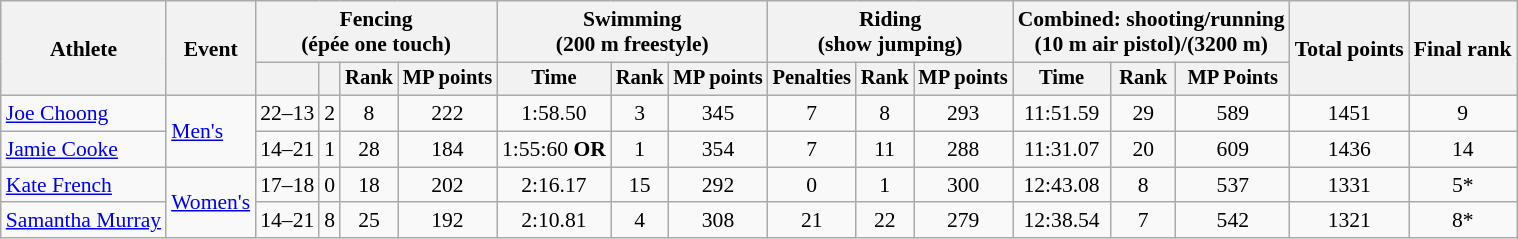<table class="wikitable" style="font-size:90%">
<tr>
<th rowspan="2">Athlete</th>
<th rowspan="2">Event</th>
<th colspan=4>Fencing<br><span>(épée one touch)</span></th>
<th colspan=3>Swimming<br><span>(200 m freestyle)</span></th>
<th colspan=3>Riding<br><span>(show jumping)</span></th>
<th colspan=3>Combined: shooting/running<br><span>(10 m air pistol)/(3200 m)</span></th>
<th rowspan=2>Total points</th>
<th rowspan=2>Final rank</th>
</tr>
<tr style="font-size:95%">
<th></th>
<th></th>
<th>Rank</th>
<th>MP points</th>
<th>Time</th>
<th>Rank</th>
<th>MP points</th>
<th>Penalties</th>
<th>Rank</th>
<th>MP points</th>
<th>Time</th>
<th>Rank</th>
<th>MP Points</th>
</tr>
<tr align=center>
<td align=left><a href='#'>Joe Choong</a></td>
<td align=left rowspan="2"><a href='#'>Men's</a></td>
<td>22–13</td>
<td>2</td>
<td>8</td>
<td>222</td>
<td>1:58.50</td>
<td>3</td>
<td>345</td>
<td>7</td>
<td>8</td>
<td>293</td>
<td>11:51.59</td>
<td>29</td>
<td>589</td>
<td>1451</td>
<td>9</td>
</tr>
<tr align=center>
<td align=left><a href='#'>Jamie Cooke</a></td>
<td>14–21</td>
<td>1</td>
<td>28</td>
<td>184</td>
<td>1:55:60 <strong>OR</strong></td>
<td>1</td>
<td>354</td>
<td>7</td>
<td>11</td>
<td>288</td>
<td>11:31.07</td>
<td>20</td>
<td>609</td>
<td>1436</td>
<td>14</td>
</tr>
<tr align=center>
<td align=left><a href='#'>Kate French</a></td>
<td align=left rowspan=2><a href='#'>Women's</a></td>
<td>17–18</td>
<td>0</td>
<td>18</td>
<td>202</td>
<td>2:16.17</td>
<td>15</td>
<td>292</td>
<td>0</td>
<td>1</td>
<td>300</td>
<td>12:43.08</td>
<td>8</td>
<td>537</td>
<td>1331</td>
<td>5*</td>
</tr>
<tr align=center>
<td align=left><a href='#'>Samantha Murray</a></td>
<td>14–21</td>
<td>8</td>
<td>25</td>
<td>192</td>
<td>2:10.81</td>
<td>4</td>
<td>308</td>
<td>21</td>
<td>22</td>
<td>279</td>
<td>12:38.54</td>
<td>7</td>
<td>542</td>
<td>1321</td>
<td>8*</td>
</tr>
</table>
